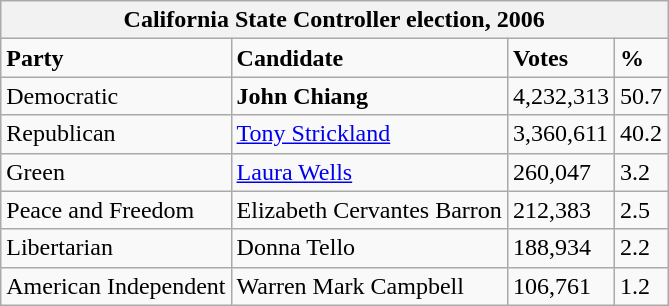<table class="wikitable">
<tr>
<th colspan="4">California State Controller election, 2006</th>
</tr>
<tr>
<td><strong>Party</strong></td>
<td><strong>Candidate</strong></td>
<td><strong>Votes</strong></td>
<td><strong>%</strong></td>
</tr>
<tr>
<td>Democratic</td>
<td><strong>John Chiang</strong></td>
<td>4,232,313</td>
<td>50.7</td>
</tr>
<tr>
<td>Republican</td>
<td><a href='#'>Tony Strickland</a></td>
<td>3,360,611</td>
<td>40.2</td>
</tr>
<tr>
<td>Green</td>
<td><a href='#'>Laura Wells</a></td>
<td>260,047</td>
<td>3.2</td>
</tr>
<tr>
<td>Peace and Freedom</td>
<td>Elizabeth Cervantes Barron</td>
<td>212,383</td>
<td>2.5</td>
</tr>
<tr>
<td>Libertarian</td>
<td>Donna Tello</td>
<td>188,934</td>
<td>2.2</td>
</tr>
<tr>
<td>American Independent</td>
<td>Warren Mark Campbell</td>
<td>106,761</td>
<td>1.2</td>
</tr>
</table>
